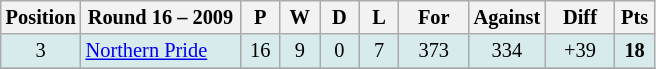<table class="wikitable" style="text-align:center; font-size:85%;">
<tr>
<th width=40 abbr="Position">Position</th>
<th width=100>Round 16 – 2009</th>
<th width=20 abbr="Played">P</th>
<th width=20 abbr="Won">W</th>
<th width=20 abbr="Drawn">D</th>
<th width=20 abbr="Lost">L</th>
<th width=40 abbr="Points for">For</th>
<th width=40 abbr="Points against">Against</th>
<th width=40 abbr="Points difference">Diff</th>
<th width=20 abbr="Points">Pts</th>
</tr>
<tr style="background: #d7ebed;">
<td>3</td>
<td style="text-align:left;"> <a href='#'>Northern Pride</a></td>
<td>16</td>
<td>9</td>
<td>0</td>
<td>7</td>
<td>373</td>
<td>334</td>
<td>+39</td>
<td><strong>18</strong></td>
</tr>
<tr>
</tr>
</table>
